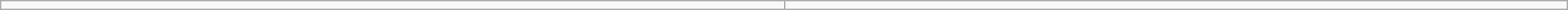<table class="wikitable" style="width: 100%;">
<tr>
<td></td>
<td></td>
</tr>
</table>
